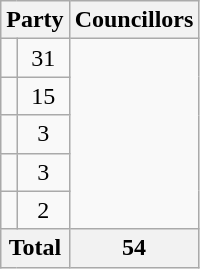<table class="wikitable">
<tr>
<th colspan=2>Party</th>
<th>Councillors</th>
</tr>
<tr>
<td></td>
<td align=center>31</td>
</tr>
<tr>
<td></td>
<td align=center>15</td>
</tr>
<tr>
<td></td>
<td align=center>3</td>
</tr>
<tr>
<td></td>
<td align=center>3</td>
</tr>
<tr>
<td></td>
<td align=center>2</td>
</tr>
<tr>
<th colspan=2>Total</th>
<th>54</th>
</tr>
</table>
